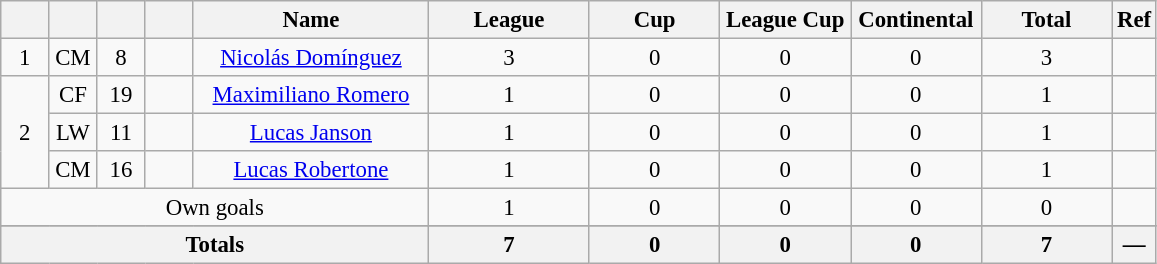<table class="wikitable sortable" style="font-size: 95%; text-align: center;">
<tr>
<th style="width:25px; background:#; color:;"></th>
<th style="width:25px; background:#; color:;"></th>
<th style="width:25px; background:#; color:;"></th>
<th style="width:25px; background:#; color:;"></th>
<th style="width:150px; background:#; color:;">Name</th>
<th style="width:100px; background:#; color:;">League</th>
<th style="width:80px; background:#; color:;">Cup</th>
<th style="width:80px; background:#; color:;">League Cup</th>
<th style="width:80px; background:#; color:;">Continental</th>
<th style="width:80px; background:#; color:;"><strong>Total</strong></th>
<th style="width:10px; background:#; color:;"><strong>Ref</strong></th>
</tr>
<tr>
<td>1</td>
<td>CM</td>
<td>8</td>
<td></td>
<td data-sort-value="Domínguez, Nicolás"><a href='#'>Nicolás Domínguez</a></td>
<td>3</td>
<td>0</td>
<td>0</td>
<td>0</td>
<td>3</td>
<td></td>
</tr>
<tr>
<td rowspan=3>2</td>
<td>CF</td>
<td>19</td>
<td></td>
<td data-sort-value="Romero, Maximiliano"><a href='#'>Maximiliano Romero</a></td>
<td>1</td>
<td>0</td>
<td>0</td>
<td>0</td>
<td>1</td>
<td></td>
</tr>
<tr>
<td>LW</td>
<td>11</td>
<td></td>
<td data-sort-value="Janson, Lucas"><a href='#'>Lucas Janson</a></td>
<td>1</td>
<td>0</td>
<td>0</td>
<td>0</td>
<td>1</td>
<td></td>
</tr>
<tr>
<td>CM</td>
<td>16</td>
<td></td>
<td data-sort-value="Robertone, Lucas"><a href='#'>Lucas Robertone</a></td>
<td>1</td>
<td>0</td>
<td>0</td>
<td>0</td>
<td>1</td>
<td></td>
</tr>
<tr>
<td colspan="5">Own goals</td>
<td>1</td>
<td>0</td>
<td>0</td>
<td>0</td>
<td>0</td>
<td></td>
</tr>
<tr>
</tr>
<tr class="sortbottom">
</tr>
<tr class="sortbottom">
<th colspan=5><strong>Totals</strong></th>
<th><strong>7</strong></th>
<th><strong>0</strong></th>
<th><strong>0</strong></th>
<th><strong>0</strong></th>
<th><strong>7</strong></th>
<th><strong>—</strong></th>
</tr>
</table>
